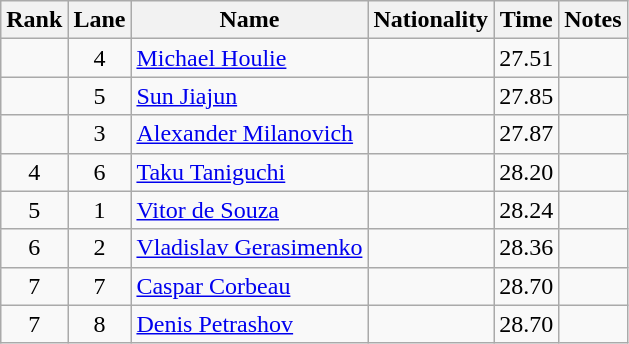<table class="wikitable sortable" style="text-align:center">
<tr>
<th>Rank</th>
<th>Lane</th>
<th>Name</th>
<th>Nationality</th>
<th>Time</th>
<th>Notes</th>
</tr>
<tr>
<td></td>
<td>4</td>
<td align=left><a href='#'>Michael Houlie</a></td>
<td align=left></td>
<td>27.51</td>
<td></td>
</tr>
<tr>
<td></td>
<td>5</td>
<td align=left><a href='#'>Sun Jiajun</a></td>
<td align=left></td>
<td>27.85</td>
<td></td>
</tr>
<tr>
<td></td>
<td>3</td>
<td align=left><a href='#'>Alexander Milanovich</a></td>
<td align=left></td>
<td>27.87</td>
<td></td>
</tr>
<tr>
<td>4</td>
<td>6</td>
<td align=left><a href='#'>Taku Taniguchi</a></td>
<td align=left></td>
<td>28.20</td>
<td></td>
</tr>
<tr>
<td>5</td>
<td>1</td>
<td align=left><a href='#'>Vitor de Souza</a></td>
<td align=left></td>
<td>28.24</td>
<td></td>
</tr>
<tr>
<td>6</td>
<td>2</td>
<td align=left><a href='#'>Vladislav Gerasimenko</a></td>
<td align=left></td>
<td>28.36</td>
<td></td>
</tr>
<tr>
<td>7</td>
<td>7</td>
<td align=left><a href='#'>Caspar Corbeau</a></td>
<td align=left></td>
<td>28.70</td>
<td></td>
</tr>
<tr>
<td>7</td>
<td>8</td>
<td align=left><a href='#'>Denis Petrashov</a></td>
<td align=left></td>
<td>28.70</td>
<td></td>
</tr>
</table>
